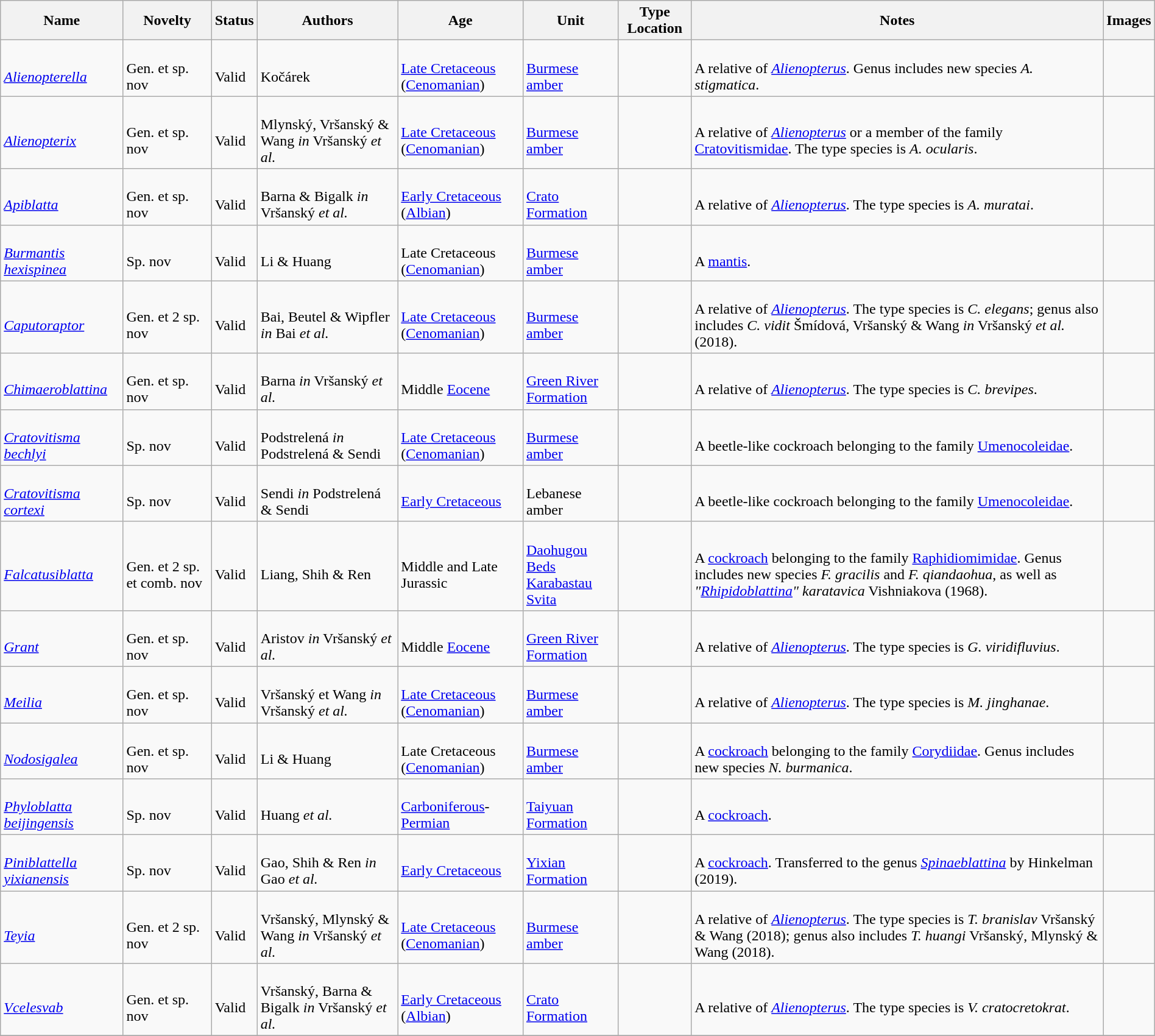<table class="wikitable sortable" align="center" width="100%">
<tr>
<th>Name</th>
<th>Novelty</th>
<th>Status</th>
<th>Authors</th>
<th>Age</th>
<th>Unit</th>
<th>Type Location</th>
<th>Notes</th>
<th>Images</th>
</tr>
<tr>
<td><br><em><a href='#'>Alienopterella</a></em></td>
<td><br>Gen. et sp. nov</td>
<td><br>Valid</td>
<td><br>Kočárek</td>
<td><br><a href='#'>Late Cretaceous</a> (<a href='#'>Cenomanian</a>)</td>
<td><br><a href='#'>Burmese amber</a></td>
<td><br></td>
<td><br>A relative of <em><a href='#'>Alienopterus</a></em>. Genus includes new species <em>A. stigmatica</em>.</td>
<td></td>
</tr>
<tr>
<td><br><em><a href='#'>Alienopterix</a></em></td>
<td><br>Gen. et sp. nov</td>
<td><br>Valid</td>
<td><br>Mlynský, Vršanský & Wang <em>in</em> Vršanský <em>et al.</em></td>
<td><br><a href='#'>Late Cretaceous</a> (<a href='#'>Cenomanian</a>)</td>
<td><br><a href='#'>Burmese amber</a></td>
<td><br></td>
<td><br>A relative of <em><a href='#'>Alienopterus</a></em> or a member of the family <a href='#'>Cratovitismidae</a>. The type species is <em>A. ocularis</em>.</td>
<td></td>
</tr>
<tr>
<td><br><em><a href='#'>Apiblatta</a></em></td>
<td><br>Gen. et sp. nov</td>
<td><br>Valid</td>
<td><br>Barna & Bigalk <em>in</em> Vršanský <em>et al.</em></td>
<td><br><a href='#'>Early Cretaceous</a> (<a href='#'>Albian</a>)</td>
<td><br><a href='#'>Crato Formation</a></td>
<td><br></td>
<td><br>A relative of <em><a href='#'>Alienopterus</a></em>. The type species is <em>A. muratai</em>.</td>
<td></td>
</tr>
<tr>
<td><br><em><a href='#'>Burmantis hexispinea</a></em></td>
<td><br>Sp. nov</td>
<td><br>Valid</td>
<td><br>Li & Huang</td>
<td><br>Late Cretaceous (<a href='#'>Cenomanian</a>)</td>
<td><br><a href='#'>Burmese amber</a></td>
<td><br></td>
<td><br>A <a href='#'>mantis</a>.</td>
<td></td>
</tr>
<tr>
<td><br><em><a href='#'>Caputoraptor</a></em></td>
<td><br>Gen. et 2 sp. nov</td>
<td><br>Valid</td>
<td><br>Bai, Beutel & Wipfler <em>in</em> Bai <em>et al.</em></td>
<td><br><a href='#'>Late Cretaceous</a> (<a href='#'>Cenomanian</a>)</td>
<td><br><a href='#'>Burmese amber</a></td>
<td><br></td>
<td><br>A relative of <em><a href='#'>Alienopterus</a></em>. The type species is <em>C. elegans</em>; genus also includes <em>C. vidit</em> Šmídová, Vršanský & Wang <em>in</em> Vršanský <em>et al.</em> (2018).</td>
<td></td>
</tr>
<tr>
<td><br><em><a href='#'>Chimaeroblattina</a></em></td>
<td><br>Gen. et sp. nov</td>
<td><br>Valid</td>
<td><br>Barna <em>in</em> Vršanský <em>et al.</em></td>
<td><br>Middle <a href='#'>Eocene</a></td>
<td><br><a href='#'>Green River Formation</a></td>
<td><br></td>
<td><br>A relative of <em><a href='#'>Alienopterus</a></em>. The type species is <em>C. brevipes</em>.</td>
<td></td>
</tr>
<tr>
<td><br><em><a href='#'>Cratovitisma bechlyi</a></em></td>
<td><br>Sp. nov</td>
<td><br>Valid</td>
<td><br>Podstrelená <em>in</em> Podstrelená & Sendi</td>
<td><br><a href='#'>Late Cretaceous</a> (<a href='#'>Cenomanian</a>)</td>
<td><br><a href='#'>Burmese amber</a></td>
<td><br></td>
<td><br>A beetle-like cockroach belonging to the family <a href='#'>Umenocoleidae</a>.</td>
<td></td>
</tr>
<tr>
<td><br><em><a href='#'>Cratovitisma cortexi</a></em></td>
<td><br>Sp. nov</td>
<td><br>Valid</td>
<td><br>Sendi <em>in</em> Podstrelená & Sendi</td>
<td><br><a href='#'>Early Cretaceous</a></td>
<td><br>Lebanese amber</td>
<td><br></td>
<td><br>A beetle-like cockroach belonging to the family <a href='#'>Umenocoleidae</a>.</td>
<td></td>
</tr>
<tr>
<td><br><em><a href='#'>Falcatusiblatta</a></em></td>
<td><br>Gen. et 2 sp. et comb. nov</td>
<td><br>Valid</td>
<td><br>Liang, Shih & Ren</td>
<td><br>Middle and Late Jurassic</td>
<td><br><a href='#'>Daohugou Beds</a><br>
<a href='#'>Karabastau Svita</a></td>
<td><br><br>
</td>
<td><br>A <a href='#'>cockroach</a> belonging to the family <a href='#'>Raphidiomimidae</a>. Genus includes new species <em>F. gracilis</em> and <em>F. qiandaohua</em>, as well as <em>"<a href='#'>Rhipidoblattina</a>" karatavica</em> Vishniakova (1968).</td>
<td></td>
</tr>
<tr>
<td><br><em><a href='#'>Grant</a></em></td>
<td><br>Gen. et sp. nov</td>
<td><br>Valid</td>
<td><br>Aristov <em>in</em> Vršanský <em>et al.</em></td>
<td><br>Middle <a href='#'>Eocene</a></td>
<td><br><a href='#'>Green River Formation</a></td>
<td><br></td>
<td><br>A relative of <em><a href='#'>Alienopterus</a></em>. The type species is <em>G. viridifluvius</em>.</td>
<td></td>
</tr>
<tr>
<td><br><em><a href='#'>Meilia</a></em></td>
<td><br>Gen. et sp. nov</td>
<td><br>Valid</td>
<td><br>Vršanský et Wang <em>in</em> Vršanský <em>et al.</em></td>
<td><br><a href='#'>Late Cretaceous</a> (<a href='#'>Cenomanian</a>)</td>
<td><br><a href='#'>Burmese amber</a></td>
<td><br></td>
<td><br>A relative of <em><a href='#'>Alienopterus</a></em>. The type species is <em>M. jinghanae</em>.</td>
<td></td>
</tr>
<tr>
<td><br><em><a href='#'>Nodosigalea</a></em></td>
<td><br>Gen. et sp. nov</td>
<td><br>Valid</td>
<td><br>Li & Huang</td>
<td><br>Late Cretaceous (<a href='#'>Cenomanian</a>)</td>
<td><br><a href='#'>Burmese amber</a></td>
<td><br></td>
<td><br>A <a href='#'>cockroach</a> belonging to the family <a href='#'>Corydiidae</a>. Genus includes new species <em>N. burmanica</em>.</td>
<td></td>
</tr>
<tr>
<td><br><em><a href='#'>Phyloblatta beijingensis</a></em></td>
<td><br>Sp. nov</td>
<td><br>Valid</td>
<td><br>Huang <em>et al.</em></td>
<td><br><a href='#'>Carboniferous</a>-<a href='#'>Permian</a></td>
<td><br><a href='#'>Taiyuan Formation</a></td>
<td><br></td>
<td><br>A <a href='#'>cockroach</a>.</td>
<td></td>
</tr>
<tr>
<td><br><em><a href='#'>Piniblattella yixianensis</a></em></td>
<td><br>Sp. nov</td>
<td><br>Valid</td>
<td><br>Gao, Shih & Ren <em>in</em> Gao <em>et al.</em></td>
<td><br><a href='#'>Early Cretaceous</a></td>
<td><br><a href='#'>Yixian Formation</a></td>
<td><br></td>
<td><br>A <a href='#'>cockroach</a>. Transferred to the genus <em><a href='#'>Spinaeblattina</a></em> by Hinkelman (2019).</td>
<td></td>
</tr>
<tr>
<td><br><em><a href='#'>Teyia</a></em></td>
<td><br>Gen. et 2 sp. nov</td>
<td><br>Valid</td>
<td><br>Vršanský, Mlynský & Wang <em>in</em> Vršanský <em>et al.</em></td>
<td><br><a href='#'>Late Cretaceous</a> (<a href='#'>Cenomanian</a>)</td>
<td><br><a href='#'>Burmese amber</a></td>
<td><br></td>
<td><br>A relative of <em><a href='#'>Alienopterus</a></em>. The type species is <em>T. branislav</em> Vršanský & Wang (2018); genus also includes <em>T. huangi</em> Vršanský, Mlynský & Wang (2018).</td>
<td></td>
</tr>
<tr>
<td><br><em><a href='#'>Vcelesvab</a></em></td>
<td><br>Gen. et sp. nov</td>
<td><br>Valid</td>
<td><br>Vršanský, Barna & Bigalk <em>in</em> Vršanský <em>et al.</em></td>
<td><br><a href='#'>Early Cretaceous</a> (<a href='#'>Albian</a>)</td>
<td><br><a href='#'>Crato Formation</a></td>
<td><br></td>
<td><br>A relative of <em><a href='#'>Alienopterus</a></em>. The type species is <em>V. cratocretokrat</em>.</td>
<td></td>
</tr>
<tr>
</tr>
</table>
